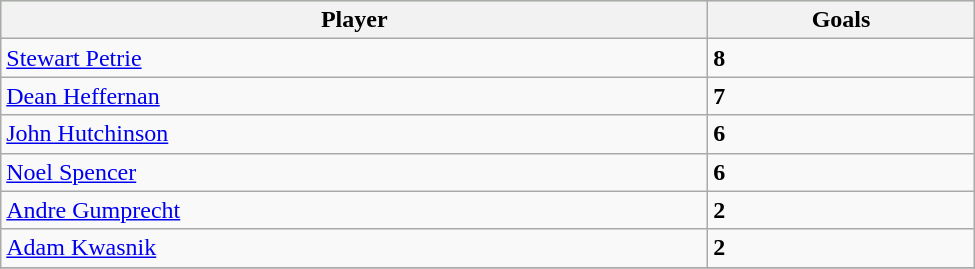<table class="wikitable" width=650>
<tr style="background:#c0ffc0;">
<th>Player</th>
<th>Goals</th>
</tr>
<tr>
<td style="text-align:left;"><a href='#'>Stewart Petrie</a></td>
<td><strong>8</strong></td>
</tr>
<tr>
<td style="text-align:left;"><a href='#'>Dean Heffernan</a></td>
<td><strong>7</strong></td>
</tr>
<tr>
<td style="text-align:left;"><a href='#'>John Hutchinson</a></td>
<td><strong>6</strong></td>
</tr>
<tr>
<td style="text-align:left;"><a href='#'>Noel Spencer</a></td>
<td><strong>6</strong></td>
</tr>
<tr>
<td style="text-align:left;"><a href='#'>Andre Gumprecht</a></td>
<td><strong>2</strong></td>
</tr>
<tr>
<td style="text-align:left;"><a href='#'>Adam Kwasnik</a></td>
<td><strong>2</strong></td>
</tr>
<tr>
</tr>
</table>
